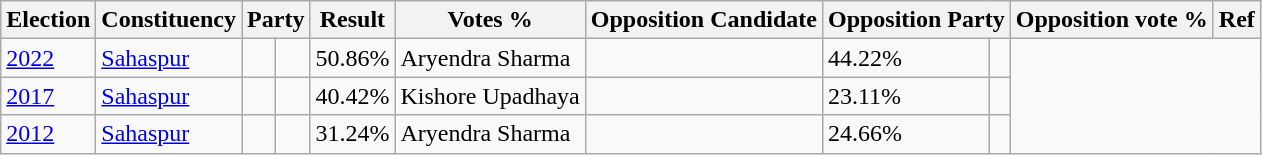<table class="wikitable sortable">
<tr>
<th>Election</th>
<th>Constituency</th>
<th colspan="2">Party</th>
<th>Result</th>
<th>Votes %</th>
<th>Opposition Candidate</th>
<th colspan="2">Opposition Party</th>
<th>Opposition vote %</th>
<th>Ref</th>
</tr>
<tr>
<td><a href='#'>2022</a></td>
<td><a href='#'>Sahaspur</a></td>
<td></td>
<td></td>
<td>50.86%</td>
<td>Aryendra Sharma</td>
<td></td>
<td>44.22%</td>
<td></td>
</tr>
<tr>
<td><a href='#'>2017</a></td>
<td><a href='#'>Sahaspur</a></td>
<td></td>
<td></td>
<td>40.42%</td>
<td>Kishore Upadhaya</td>
<td></td>
<td>23.11%</td>
<td></td>
</tr>
<tr>
<td><a href='#'>2012</a></td>
<td><a href='#'>Sahaspur</a></td>
<td></td>
<td></td>
<td>31.24%</td>
<td>Aryendra Sharma</td>
<td></td>
<td>24.66%</td>
<td></td>
</tr>
</table>
